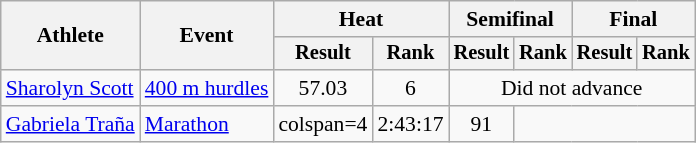<table class="wikitable" style="font-size:90%">
<tr>
<th rowspan="2">Athlete</th>
<th rowspan="2">Event</th>
<th colspan="2">Heat</th>
<th colspan="2">Semifinal</th>
<th colspan="2">Final</th>
</tr>
<tr style="font-size:95%">
<th>Result</th>
<th>Rank</th>
<th>Result</th>
<th>Rank</th>
<th>Result</th>
<th>Rank</th>
</tr>
<tr align=center>
<td align=left><a href='#'>Sharolyn Scott</a></td>
<td align=left><a href='#'>400 m hurdles</a></td>
<td>57.03</td>
<td>6</td>
<td colspan=4>Did not advance</td>
</tr>
<tr align=center>
<td align=left><a href='#'>Gabriela Traña</a></td>
<td align=left><a href='#'>Marathon</a></td>
<td>colspan=4 </td>
<td>2:43:17</td>
<td>91</td>
</tr>
</table>
